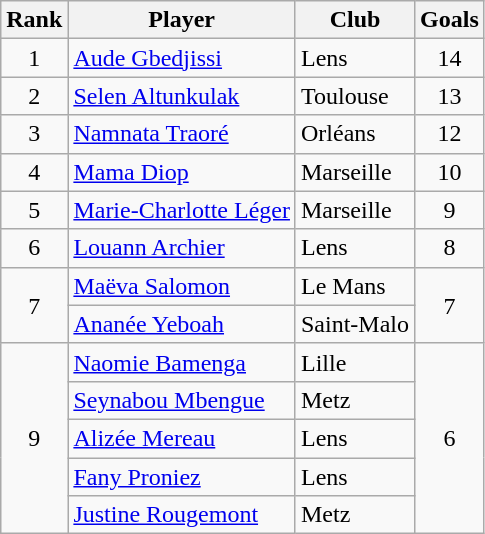<table class="wikitable" style="text-align:center">
<tr>
<th>Rank</th>
<th>Player</th>
<th>Club</th>
<th>Goals</th>
</tr>
<tr>
<td rowspan=1>1</td>
<td align="left"> <a href='#'>Aude Gbedjissi</a></td>
<td align="left">Lens</td>
<td rowspan=1>14</td>
</tr>
<tr>
<td rowspan=1>2</td>
<td align="left"> <a href='#'>Selen Altunkulak</a></td>
<td align="left">Toulouse</td>
<td rowspan=1>13</td>
</tr>
<tr>
<td rowspan=1>3</td>
<td align="left"> <a href='#'>Namnata Traoré</a></td>
<td align="left">Orléans</td>
<td rowspan=1>12</td>
</tr>
<tr>
<td rowspan=1>4</td>
<td align="left"> <a href='#'>Mama Diop</a></td>
<td align="left">Marseille</td>
<td rowspan=1>10</td>
</tr>
<tr>
<td rowspan=1>5</td>
<td align="left"> <a href='#'>Marie-Charlotte Léger</a></td>
<td align="left">Marseille</td>
<td rowspan=1>9</td>
</tr>
<tr>
<td rowspan=1>6</td>
<td align="left"> <a href='#'>Louann Archier</a></td>
<td align="left">Lens</td>
<td rowspan=1>8</td>
</tr>
<tr>
<td rowspan=2>7</td>
<td align="left"> <a href='#'>Maëva Salomon</a></td>
<td align="left">Le Mans</td>
<td rowspan=2>7</td>
</tr>
<tr>
<td align="left"> <a href='#'>Ananée Yeboah</a></td>
<td align="left">Saint-Malo</td>
</tr>
<tr>
<td rowspan=5>9</td>
<td align="left"> <a href='#'>Naomie Bamenga</a></td>
<td align="left">Lille</td>
<td rowspan=5>6</td>
</tr>
<tr>
<td align="left"> <a href='#'>Seynabou Mbengue</a></td>
<td align="left">Metz</td>
</tr>
<tr>
<td align="left"> <a href='#'>Alizée Mereau</a></td>
<td align="left">Lens</td>
</tr>
<tr>
<td align="left"> <a href='#'>Fany Proniez</a></td>
<td align="left">Lens</td>
</tr>
<tr>
<td align="left"> <a href='#'>Justine Rougemont</a></td>
<td align="left">Metz</td>
</tr>
</table>
